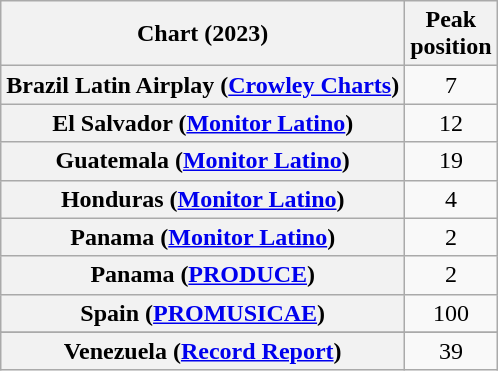<table class="wikitable sortable plainrowheaders" style="text-align:center">
<tr>
<th>Chart (2023)</th>
<th>Peak<br>position</th>
</tr>
<tr>
<th scope="row">Brazil Latin Airplay (<a href='#'>Crowley Charts</a>)</th>
<td>7</td>
</tr>
<tr>
<th scope="row">El Salvador (<a href='#'>Monitor Latino</a>)</th>
<td>12</td>
</tr>
<tr>
<th scope="row">Guatemala (<a href='#'>Monitor Latino</a>)</th>
<td>19</td>
</tr>
<tr>
<th scope="row">Honduras (<a href='#'>Monitor Latino</a>)</th>
<td>4</td>
</tr>
<tr>
<th scope="row">Panama (<a href='#'>Monitor Latino</a>)</th>
<td>2</td>
</tr>
<tr>
<th scope="row">Panama (<a href='#'>PRODUCE</a>)</th>
<td>2</td>
</tr>
<tr>
<th scope="row">Spain (<a href='#'>PROMUSICAE</a>)</th>
<td>100</td>
</tr>
<tr>
</tr>
<tr>
</tr>
<tr>
<th scope="row">Venezuela (<a href='#'>Record Report</a>)</th>
<td>39</td>
</tr>
</table>
